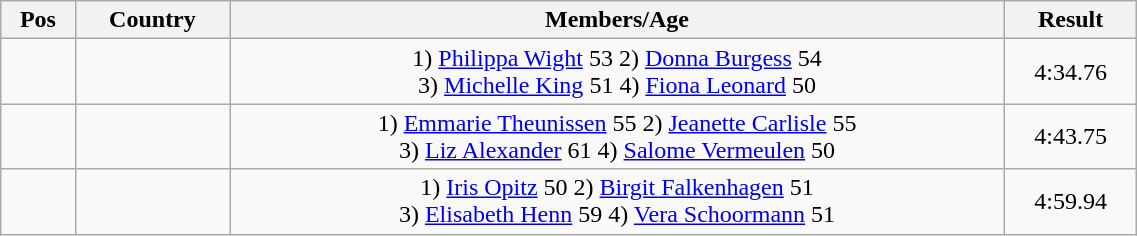<table class="wikitable"  style="text-align:center; width:60%;">
<tr>
<th>Pos</th>
<th>Country</th>
<th>Members/Age</th>
<th>Result</th>
</tr>
<tr>
<td align=center></td>
<td align=left></td>
<td>1) <a href='#'>Philippa Wight</a> 53 2) <a href='#'>Donna Burgess</a> 54<br>3) <a href='#'>Michelle King</a> 51 4) <a href='#'>Fiona Leonard</a> 50</td>
<td>4:34.76</td>
</tr>
<tr>
<td align=center></td>
<td align=left></td>
<td>1) <a href='#'>Emmarie Theunissen</a> 55 2) <a href='#'>Jeanette Carlisle</a> 55<br>3) <a href='#'>Liz Alexander</a> 61 4) <a href='#'>Salome Vermeulen</a> 50</td>
<td>4:43.75</td>
</tr>
<tr>
<td align=center></td>
<td align=left></td>
<td>1) <a href='#'>Iris Opitz</a> 50 2) <a href='#'>Birgit Falkenhagen</a> 51<br>3) <a href='#'>Elisabeth Henn</a> 59 4) <a href='#'>Vera Schoormann</a> 51</td>
<td>4:59.94</td>
</tr>
</table>
